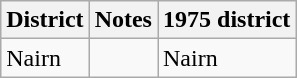<table class="wikitable">
<tr>
<th>District</th>
<th>Notes</th>
<th>1975 district</th>
</tr>
<tr>
<td>Nairn</td>
<td></td>
<td>Nairn</td>
</tr>
</table>
